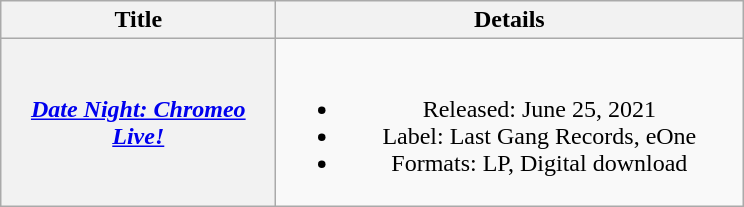<table class="wikitable plainrowheaders" style="text-align:center;">
<tr>
<th scope="col" style="width:11em;">Title</th>
<th scope="col" style="width:19em;">Details</th>
</tr>
<tr>
<th scope="row"><em><a href='#'>Date Night: Chromeo Live!</a></em></th>
<td><br><ul><li>Released: June 25, 2021</li><li>Label: Last Gang Records, eOne</li><li>Formats: LP, Digital download</li></ul></td>
</tr>
</table>
